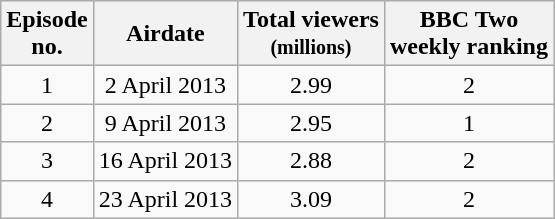<table class="wikitable" style="text-align:center;">
<tr>
<th>Episode<br>no.</th>
<th>Airdate</th>
<th>Total viewers<br><small>(millions)</small></th>
<th>BBC Two<br>weekly ranking</th>
</tr>
<tr>
<td>1</td>
<td>2 April 2013</td>
<td>2.99</td>
<td>2</td>
</tr>
<tr>
<td>2</td>
<td>9 April 2013</td>
<td>2.95</td>
<td>1</td>
</tr>
<tr>
<td>3</td>
<td>16 April 2013</td>
<td>2.88</td>
<td>2</td>
</tr>
<tr>
<td>4</td>
<td>23 April 2013</td>
<td>3.09</td>
<td>2</td>
</tr>
</table>
